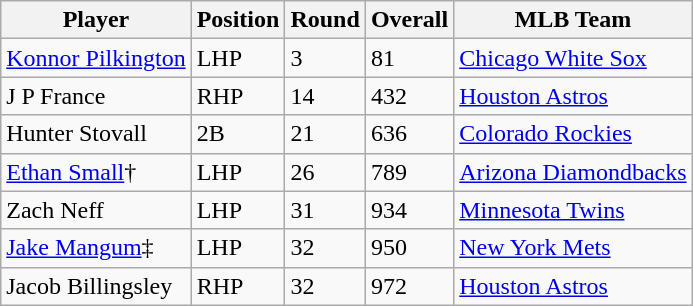<table class="wikitable">
<tr>
<th>Player</th>
<th>Position</th>
<th>Round</th>
<th>Overall</th>
<th>MLB Team</th>
</tr>
<tr>
<td><a href='#'>Konnor Pilkington</a></td>
<td>LHP</td>
<td>3</td>
<td>81</td>
<td><a href='#'>Chicago White Sox</a></td>
</tr>
<tr>
<td>J P France</td>
<td>RHP</td>
<td>14</td>
<td>432</td>
<td><a href='#'>Houston Astros</a></td>
</tr>
<tr>
<td>Hunter Stovall</td>
<td>2B</td>
<td>21</td>
<td>636</td>
<td><a href='#'>Colorado Rockies</a></td>
</tr>
<tr>
<td><a href='#'>Ethan Small</a>†</td>
<td>LHP</td>
<td>26</td>
<td>789</td>
<td><a href='#'>Arizona Diamondbacks</a></td>
</tr>
<tr>
<td>Zach Neff</td>
<td>LHP</td>
<td>31</td>
<td>934</td>
<td><a href='#'>Minnesota Twins</a></td>
</tr>
<tr>
<td><a href='#'>Jake Mangum</a>‡</td>
<td>LHP</td>
<td>32</td>
<td>950</td>
<td><a href='#'>New York Mets</a></td>
</tr>
<tr>
<td>Jacob Billingsley</td>
<td>RHP</td>
<td>32</td>
<td>972</td>
<td><a href='#'>Houston Astros</a></td>
</tr>
</table>
